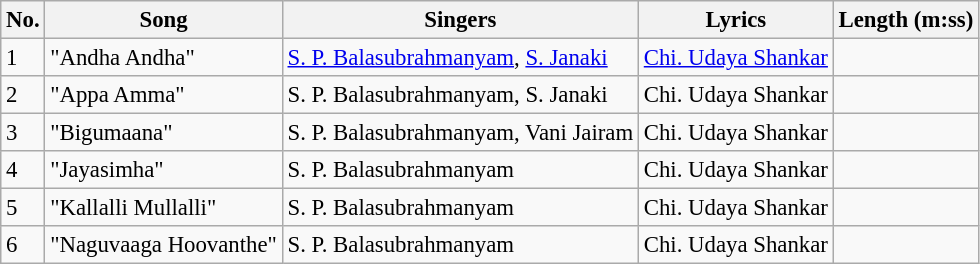<table class="wikitable" style="font-size:95%;">
<tr>
<th>No.</th>
<th>Song</th>
<th>Singers</th>
<th>Lyrics</th>
<th>Length (m:ss)</th>
</tr>
<tr>
<td>1</td>
<td>"Andha Andha"</td>
<td><a href='#'>S. P. Balasubrahmanyam</a>, <a href='#'>S. Janaki</a></td>
<td><a href='#'>Chi. Udaya Shankar</a></td>
<td></td>
</tr>
<tr>
<td>2</td>
<td>"Appa Amma"</td>
<td>S. P. Balasubrahmanyam, S. Janaki</td>
<td>Chi. Udaya Shankar</td>
<td></td>
</tr>
<tr>
<td>3</td>
<td>"Bigumaana"</td>
<td>S. P. Balasubrahmanyam, Vani Jairam</td>
<td>Chi. Udaya Shankar</td>
<td></td>
</tr>
<tr>
<td>4</td>
<td>"Jayasimha"</td>
<td>S. P. Balasubrahmanyam</td>
<td>Chi. Udaya Shankar</td>
<td></td>
</tr>
<tr>
<td>5</td>
<td>"Kallalli Mullalli"</td>
<td>S. P. Balasubrahmanyam</td>
<td>Chi. Udaya Shankar</td>
<td></td>
</tr>
<tr>
<td>6</td>
<td>"Naguvaaga Hoovanthe"</td>
<td>S. P. Balasubrahmanyam</td>
<td>Chi. Udaya Shankar</td>
<td></td>
</tr>
</table>
